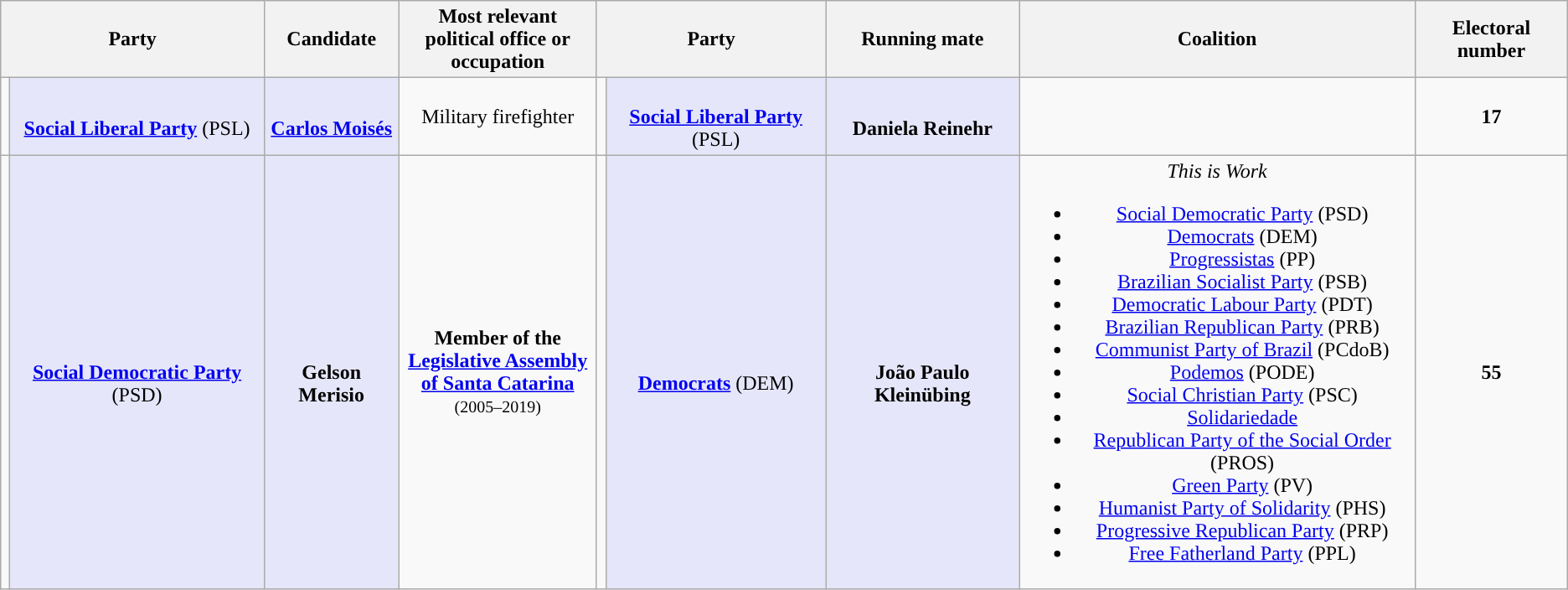<table class="wikitable" style="text-align:center">
<tr>
<th colspan="2">Party</th>
<th>Candidate</th>
<th style="max-width:10em">Most relevant political office or occupation</th>
<th colspan="2">Party</th>
<th>Running mate</th>
<th>Coalition</th>
<th>Electoral number</th>
</tr>
<tr>
<td style="background:"></td>
<td style="background:lavender;"><br><strong><a href='#'>Social Liberal Party</a></strong> (PSL)</td>
<td style="background:lavender;"><br><strong><a href='#'>Carlos Moisés</a></strong></td>
<td style="max-width:10em">Military firefighter</td>
<td style="background:"></td>
<td style="background:lavender;"><br><strong><a href='#'>Social Liberal Party</a></strong> (PSL)</td>
<td style="background:lavender;"><br><strong>Daniela Reinehr</strong></td>
<td></td>
<td><strong>17</strong></td>
</tr>
<tr>
<td style="background:"></td>
<td style="background:lavender;"><br><strong><a href='#'>Social Democratic Party</a></strong> (PSD)</td>
<td style="background:lavender;"><br><strong>Gelson Merisio</strong></td>
<td style="max-width:10em"><strong>Member of the <a href='#'>Legislative Assembly of Santa Catarina</a></strong><br><small>(2005–2019)</small></td>
<td style="background:"></td>
<td style="background:lavender;"><br><strong><a href='#'>Democrats</a></strong> (DEM)</td>
<td style="background:lavender;"><br><strong>João Paulo Kleinübing</strong></td>
<td><em>This is Work</em><br><ul><li><a href='#'>Social Democratic Party</a> (PSD)</li><li><a href='#'>Democrats</a> (DEM)</li><li><a href='#'>Progressistas</a> (PP)</li><li><a href='#'>Brazilian Socialist Party</a> (PSB)</li><li><a href='#'>Democratic Labour Party</a> (PDT)</li><li><a href='#'>Brazilian Republican Party</a> (PRB)</li><li><a href='#'>Communist Party of Brazil</a> (PCdoB)</li><li><a href='#'>Podemos</a> (PODE)</li><li><a href='#'>Social Christian Party</a> (PSC)</li><li><a href='#'>Solidariedade</a></li><li><a href='#'>Republican Party of the Social Order</a> (PROS)</li><li><a href='#'>Green Party</a> (PV)</li><li><a href='#'>Humanist Party of Solidarity</a> (PHS)</li><li><a href='#'>Progressive Republican Party</a> (PRP)</li><li><a href='#'>Free Fatherland Party</a> (PPL)</li></ul></td>
<td><strong>55</strong></td>
</tr>
</table>
